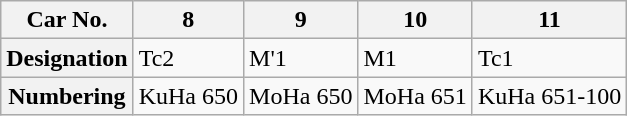<table class="wikitable">
<tr>
<th>Car No.</th>
<th>8</th>
<th>9</th>
<th>10</th>
<th>11</th>
</tr>
<tr>
<th>Designation</th>
<td>Tc2</td>
<td>M'1</td>
<td>M1</td>
<td>Tc1</td>
</tr>
<tr>
<th>Numbering</th>
<td>KuHa 650</td>
<td>MoHa 650</td>
<td>MoHa 651</td>
<td>KuHa 651-100</td>
</tr>
</table>
